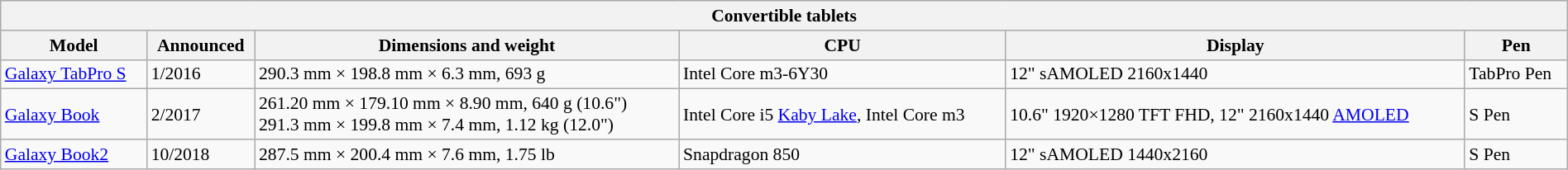<table class="wikitable mw-collapsible" style="font-size: 90%; width: 100%;">
<tr>
<th colspan="6">Convertible tablets</th>
</tr>
<tr>
<th>Model</th>
<th>Announced</th>
<th>Dimensions and weight</th>
<th>CPU</th>
<th>Display</th>
<th>Pen</th>
</tr>
<tr>
<td><a href='#'>Galaxy TabPro S</a></td>
<td>1/2016</td>
<td>290.3 mm × 198.8 mm × 6.3 mm, 693 g</td>
<td>Intel Core m3-6Y30</td>
<td>12" sAMOLED 2160x1440</td>
<td>TabPro Pen</td>
</tr>
<tr>
<td><a href='#'>Galaxy Book</a></td>
<td>2/2017</td>
<td>261.20 mm × 179.10 mm × 8.90 mm, 640 g (10.6")<br>291.3 mm × 199.8 mm × 7.4 mm, 1.12 kg (12.0")</td>
<td>Intel Core i5 <a href='#'>Kaby Lake</a>, Intel Core m3</td>
<td>10.6" 1920×1280 TFT FHD, 12" 2160x1440 <a href='#'>AMOLED</a></td>
<td>S Pen</td>
</tr>
<tr>
<td><a href='#'>Galaxy Book2</a></td>
<td>10/2018</td>
<td>287.5 mm × 200.4 mm × 7.6 mm, 1.75 lb</td>
<td>Snapdragon 850</td>
<td>12" sAMOLED 1440x2160</td>
<td>S Pen</td>
</tr>
</table>
